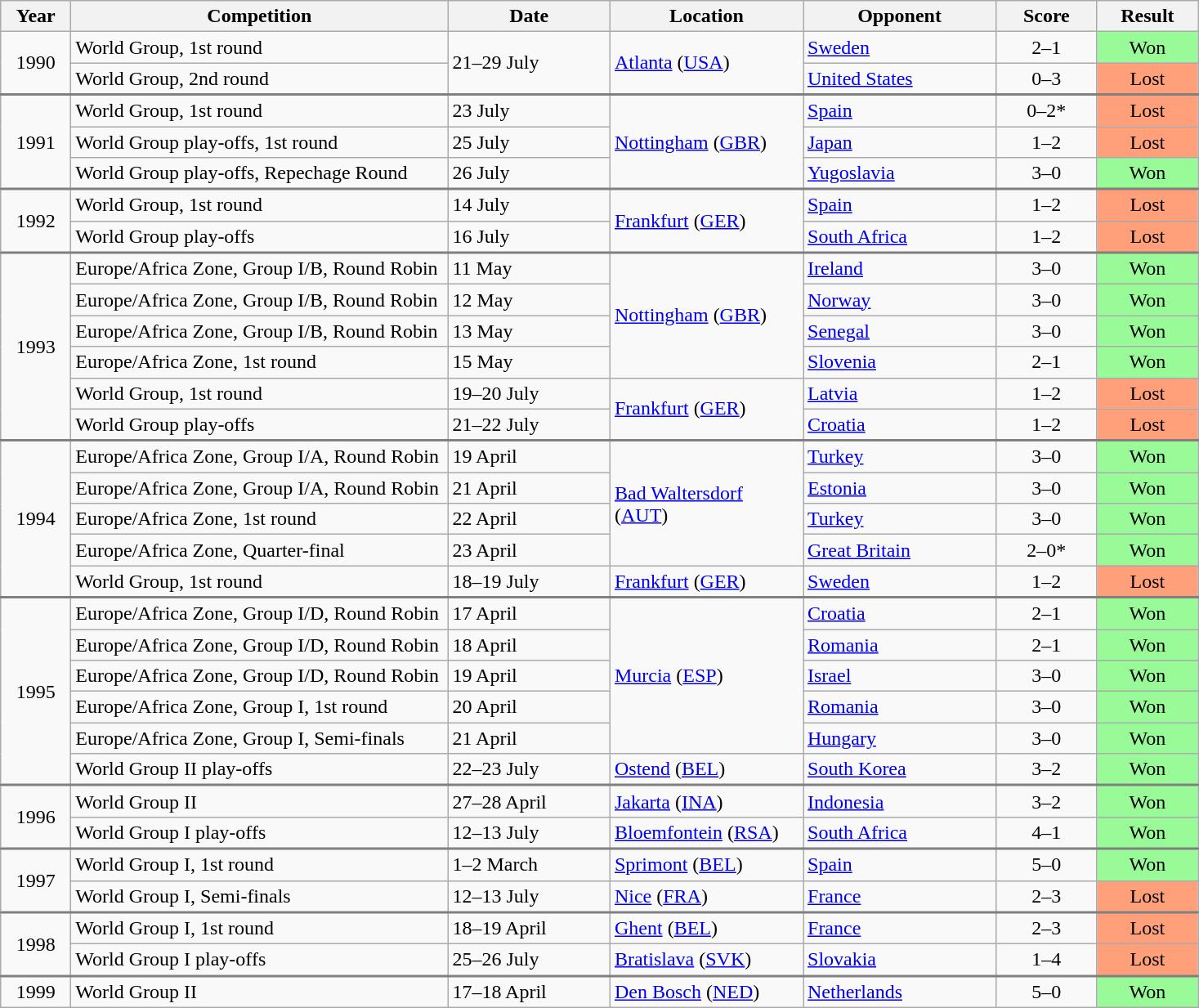<table class="wikitable">
<tr>
<th width="50">Year</th>
<th width="300">Competition</th>
<th width="125">Date</th>
<th width="150">Location</th>
<th width="150">Opponent</th>
<th width="75">Score</th>
<th width="75">Result</th>
</tr>
<tr>
<td align="center" rowspan="2">1990</td>
<td>World Group, 1st round</td>
<td rowspan="2">21–29 July</td>
<td rowspan="2"><a href='#'>Atlanta</a> (<a href='#'>USA</a>)</td>
<td> <a href='#'>Sweden</a></td>
<td align="center">2–1</td>
<td align="center" bgcolor="#98FB98">Won</td>
</tr>
<tr>
<td>World Group, 2nd round</td>
<td> <a href='#'>United States</a></td>
<td align="center">0–3</td>
<td align="center" bgcolor="FFA07A">Lost</td>
</tr>
<tr style="border-top:2px solid gray;">
<td align="center" rowspan="3">1991</td>
<td>World Group, 1st round</td>
<td>23 July</td>
<td rowspan="3"><a href='#'>Nottingham</a> (<a href='#'>GBR</a>)</td>
<td> <a href='#'>Spain</a></td>
<td align="center">0–2*</td>
<td align="center" bgcolor="FFA07A">Lost</td>
</tr>
<tr>
<td>World Group play-offs, 1st round</td>
<td>25 July</td>
<td> <a href='#'>Japan</a></td>
<td align="center">1–2</td>
<td align="center" bgcolor="FFA07A">Lost</td>
</tr>
<tr>
<td>World Group play-offs, Repechage Round</td>
<td>26 July</td>
<td> <a href='#'>Yugoslavia</a></td>
<td align="center">3–0</td>
<td align="center" bgcolor="#98FB98">Won</td>
</tr>
<tr style="border-top:2px solid gray;">
<td align="center" rowspan="2">1992</td>
<td>World Group, 1st round</td>
<td>14 July</td>
<td rowspan="2"><a href='#'>Frankfurt</a> (<a href='#'>GER</a>)</td>
<td> <a href='#'>Spain</a></td>
<td align="center">1–2</td>
<td align="center" bgcolor="FFA07A">Lost</td>
</tr>
<tr>
<td>World Group play-offs</td>
<td>16 July</td>
<td> <a href='#'>South Africa</a></td>
<td align="center">1–2</td>
<td align="center" bgcolor="FFA07A">Lost</td>
</tr>
<tr style="border-top:2px solid gray;">
<td align="center" rowspan="6">1993</td>
<td>Europe/Africa Zone, Group I/B, Round Robin</td>
<td>11 May</td>
<td rowspan="4"><a href='#'>Nottingham</a> (<a href='#'>GBR</a>)</td>
<td> <a href='#'>Ireland</a></td>
<td align="center">3–0</td>
<td align="center" bgcolor="#98FB98">Won</td>
</tr>
<tr>
<td>Europe/Africa Zone, Group I/B, Round Robin</td>
<td>12 May</td>
<td> <a href='#'>Norway</a></td>
<td align="center">3–0</td>
<td align="center" bgcolor="#98FB98">Won</td>
</tr>
<tr>
<td>Europe/Africa Zone, Group I/B, Round Robin</td>
<td>13 May</td>
<td> <a href='#'>Senegal</a></td>
<td align="center">3–0</td>
<td align="center" bgcolor="#98FB98">Won</td>
</tr>
<tr>
<td>Europe/Africa Zone, 1st round</td>
<td>15 May</td>
<td> <a href='#'>Slovenia</a></td>
<td align="center">2–1</td>
<td align="center" bgcolor="#98FB98">Won</td>
</tr>
<tr>
<td>World Group, 1st round</td>
<td>19–20 July</td>
<td rowspan="2"><a href='#'>Frankfurt</a> (<a href='#'>GER</a>)</td>
<td> <a href='#'>Latvia</a></td>
<td align="center">1–2</td>
<td align="center" bgcolor="FFA07A">Lost</td>
</tr>
<tr>
<td>World Group play-offs</td>
<td>21–22 July</td>
<td> <a href='#'>Croatia</a></td>
<td align="center">1–2</td>
<td align="center" bgcolor="FFA07A">Lost</td>
</tr>
<tr style="border-top:2px solid gray;">
<td align="center" rowspan="5">1994</td>
<td>Europe/Africa Zone, Group I/A, Round Robin</td>
<td>19 April</td>
<td rowspan="4"><a href='#'>Bad Waltersdorf</a> (<a href='#'>AUT</a>)</td>
<td> <a href='#'>Turkey</a></td>
<td align="center">3–0</td>
<td align="center" bgcolor="#98FB98">Won</td>
</tr>
<tr>
<td>Europe/Africa Zone, Group I/A, Round Robin</td>
<td>21 April</td>
<td> <a href='#'>Estonia</a></td>
<td align="center">3–0</td>
<td align="center" bgcolor="#98FB98">Won</td>
</tr>
<tr>
<td>Europe/Africa Zone, 1st round</td>
<td>22 April</td>
<td> <a href='#'>Turkey</a></td>
<td align="center">3–0</td>
<td align="center" bgcolor="#98FB98">Won</td>
</tr>
<tr>
<td>Europe/Africa Zone, Quarter-final</td>
<td>23 April</td>
<td> <a href='#'>Great Britain</a></td>
<td align="center">2–0*</td>
<td align="center" bgcolor="#98FB98">Won</td>
</tr>
<tr>
<td>World Group, 1st round</td>
<td>18–19 July</td>
<td><a href='#'>Frankfurt</a> (<a href='#'>GER</a>)</td>
<td> <a href='#'>Sweden</a></td>
<td align="center">1–2</td>
<td align="center" bgcolor="FFA07A">Lost</td>
</tr>
<tr style="border-top:2px solid gray;">
<td align="center" rowspan="6">1995</td>
<td>Europe/Africa Zone, Group I/D, Round Robin</td>
<td>17 April</td>
<td rowspan="5"><a href='#'>Murcia</a> (<a href='#'>ESP</a>)</td>
<td> <a href='#'>Croatia</a></td>
<td align="center">2–1</td>
<td align="center" bgcolor="#98FB98">Won</td>
</tr>
<tr>
<td>Europe/Africa Zone, Group I/D, Round Robin</td>
<td>18 April</td>
<td> <a href='#'>Romania</a></td>
<td align="center">2–1</td>
<td align="center" bgcolor="#98FB98">Won</td>
</tr>
<tr>
<td>Europe/Africa Zone, Group I/D, Round Robin</td>
<td>19 April</td>
<td> <a href='#'>Israel</a></td>
<td align="center">3–0</td>
<td align="center" bgcolor="#98FB98">Won</td>
</tr>
<tr>
<td>Europe/Africa Zone, Group I, 1st round</td>
<td>20 April</td>
<td> <a href='#'>Romania</a></td>
<td align="center">3–0</td>
<td align="center" bgcolor="#98FB98">Won</td>
</tr>
<tr>
<td>Europe/Africa Zone, Group I, Semi-finals</td>
<td>21 April</td>
<td> <a href='#'>Hungary</a></td>
<td align="center">3–0</td>
<td align="center" bgcolor="#98FB98">Won</td>
</tr>
<tr>
<td>World Group II play-offs</td>
<td>22–23 July</td>
<td><a href='#'>Ostend</a> (<a href='#'>BEL</a>)</td>
<td> <a href='#'>South Korea</a></td>
<td align="center">3–2</td>
<td align="center" bgcolor="#98FB98">Won</td>
</tr>
<tr style="border-top:2px solid gray;">
<td align="center" rowspan="2">1996</td>
<td>World Group II</td>
<td>27–28 April</td>
<td><a href='#'>Jakarta</a> (<a href='#'>INA</a>)</td>
<td> <a href='#'>Indonesia</a></td>
<td align="center">3–2</td>
<td align="center" bgcolor="#98FB98">Won</td>
</tr>
<tr>
<td>World Group I play-offs</td>
<td>12–13 July</td>
<td><a href='#'>Bloemfontein</a> (<a href='#'>RSA</a>)</td>
<td> <a href='#'>South Africa</a></td>
<td align="center">4–1</td>
<td align="center" bgcolor="#98FB98">Won</td>
</tr>
<tr style="border-top:2px solid gray;">
<td align="center" rowspan="2">1997</td>
<td>World Group I, 1st round</td>
<td>1–2 March</td>
<td><a href='#'>Sprimont</a> (<a href='#'>BEL</a>)</td>
<td> <a href='#'>Spain</a></td>
<td align="center">5–0</td>
<td align="center" bgcolor="#98FB98">Won</td>
</tr>
<tr>
<td>World Group I, Semi-finals</td>
<td>12–13 July</td>
<td><a href='#'>Nice</a> (<a href='#'>FRA</a>)</td>
<td> <a href='#'>France</a></td>
<td align="center">2–3</td>
<td align="center" bgcolor="FFA07A">Lost</td>
</tr>
<tr style="border-top:2px solid gray;">
<td align="center" rowspan="2">1998</td>
<td>World Group I, 1st round</td>
<td>18–19 April</td>
<td><a href='#'>Ghent</a> (<a href='#'>BEL</a>)</td>
<td> <a href='#'>France</a></td>
<td align="center">2–3</td>
<td align="center" bgcolor="FFA07A">Lost</td>
</tr>
<tr>
<td>World Group I play-offs</td>
<td>25–26 July</td>
<td><a href='#'>Bratislava</a> (<a href='#'>SVK</a>)</td>
<td> <a href='#'>Slovakia</a></td>
<td align="center">1–4</td>
<td align="center" bgcolor="FFA07A">Lost</td>
</tr>
<tr style="border-top:2px solid gray;">
<td align="center" rowspan="1">1999</td>
<td>World Group II</td>
<td>17–18 April</td>
<td><a href='#'>Den Bosch</a> (<a href='#'>NED</a>)</td>
<td> <a href='#'>Netherlands</a></td>
<td align="center">5–0</td>
<td align="center" bgcolor="#98FB98">Won</td>
</tr>
</table>
